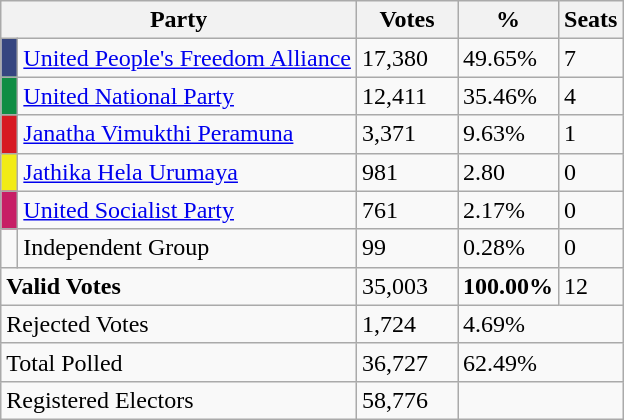<table class="wikitable" border="1" style="text-align:left;">
<tr>
<th colspan="2" valign="bottom" align="left">Party</th>
<th valign="bottom" align="center" width="60">Votes</th>
<th valign="bottom" align="center" width="50">%</th>
<th valign="bottom" align="center">Seats</th>
</tr>
<tr>
<td bgcolor="#364680"> </td>
<td align="left"><a href='#'>United People's Freedom Alliance</a></td>
<td>17,380</td>
<td>49.65%</td>
<td>7</td>
</tr>
<tr>
<td bgcolor="#108D44"> </td>
<td align="left"><a href='#'>United National Party</a></td>
<td>12,411</td>
<td>35.46%</td>
<td>4</td>
</tr>
<tr>
<td bgcolor="#D71921"> </td>
<td align="left"><a href='#'>Janatha Vimukthi Peramuna</a></td>
<td>3,371</td>
<td>9.63%</td>
<td>1</td>
</tr>
<tr>
<td bgcolor="#F2EB15"> </td>
<td><a href='#'>Jathika Hela Urumaya</a></td>
<td>981</td>
<td>2.80</td>
<td>0</td>
</tr>
<tr>
<td bgcolor="#C71E65"> </td>
<td><a href='#'>United Socialist Party</a></td>
<td>761</td>
<td>2.17%</td>
<td>0</td>
</tr>
<tr>
<td></td>
<td>Independent Group</td>
<td>99</td>
<td>0.28%</td>
<td>0</td>
</tr>
<tr>
<td colspan="2" align="left"><strong>Valid Votes</strong></td>
<td>35,003</td>
<td><strong>100.00%</strong></td>
<td>12</td>
</tr>
<tr>
<td colspan="2" align="left">Rejected Votes</td>
<td>1,724</td>
<td colspan="2">4.69%</td>
</tr>
<tr>
<td colspan="2" align="left">Total Polled</td>
<td>36,727</td>
<td colspan="2">62.49%</td>
</tr>
<tr>
<td colspan="2" align="left">Registered Electors</td>
<td>58,776</td>
<td colspan="2"></td>
</tr>
</table>
